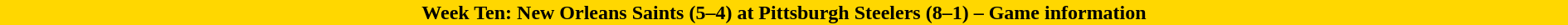<table class="toccolours collapsible collapsed"  style="width:100%; margin:auto;">
<tr>
<th style="background:gold;">Week Ten: New Orleans Saints (5–4) at Pittsburgh Steelers (8–1) – Game information</th>
</tr>
<tr>
<td><br></td>
</tr>
</table>
